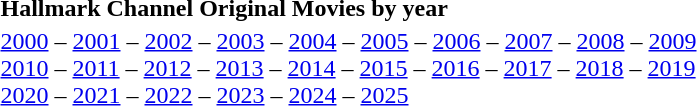<table class="noprint toccolours" >
<tr>
<td><strong>Hallmark Channel Original Movies by year</strong></td>
</tr>
<tr>
<td><a href='#'>2000</a> – <a href='#'>2001</a> – <a href='#'>2002</a> – <a href='#'>2003</a> – <a href='#'>2004</a> – <a href='#'>2005</a> – <a href='#'>2006</a> – <a href='#'>2007</a> – <a href='#'>2008</a> – <a href='#'>2009</a><br><a href='#'>2010</a> – <a href='#'>2011</a> – <a href='#'>2012</a> – <a href='#'>2013</a> – <a href='#'>2014</a> – <a href='#'>2015</a> – <a href='#'>2016</a> – <a href='#'>2017</a> – <a href='#'>2018</a> – <a href='#'>2019</a><br><a href='#'>2020</a> – <a href='#'>2021</a> – <a href='#'>2022</a> – <a href='#'>2023</a> – <a href='#'>2024</a> – <a href='#'>2025</a></td>
</tr>
</table>
